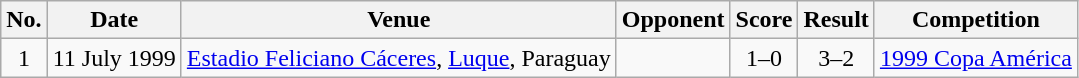<table class="wikitable sortable">
<tr>
<th scope="col">No.</th>
<th scope="col">Date</th>
<th scope="col">Venue</th>
<th scope="col">Opponent</th>
<th scope="col">Score</th>
<th scope="col">Result</th>
<th scope="col">Competition</th>
</tr>
<tr>
<td style="text-align:center">1</td>
<td>11 July 1999</td>
<td><a href='#'>Estadio Feliciano Cáceres</a>, <a href='#'>Luque</a>, Paraguay</td>
<td></td>
<td style="text-align:center">1–0</td>
<td style="text-align:center">3–2</td>
<td><a href='#'>1999 Copa América</a></td>
</tr>
</table>
